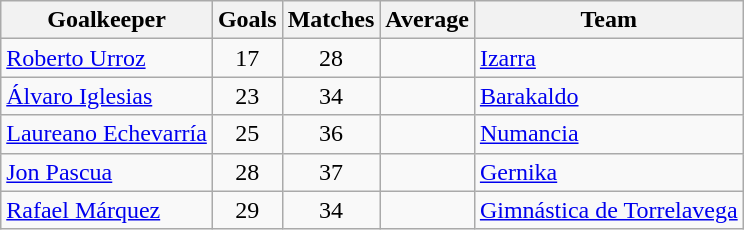<table class="wikitable sortable">
<tr>
<th>Goalkeeper</th>
<th>Goals</th>
<th>Matches</th>
<th>Average</th>
<th>Team</th>
</tr>
<tr>
<td> <a href='#'>Roberto Urroz</a></td>
<td align=center>17</td>
<td align=center>28</td>
<td align=center></td>
<td><a href='#'>Izarra</a></td>
</tr>
<tr>
<td> <a href='#'>Álvaro Iglesias</a></td>
<td align=center>23</td>
<td align=center>34</td>
<td align=center></td>
<td><a href='#'>Barakaldo</a></td>
</tr>
<tr>
<td> <a href='#'>Laureano Echevarría</a></td>
<td align=center>25</td>
<td align=center>36</td>
<td align=center></td>
<td><a href='#'>Numancia</a></td>
</tr>
<tr>
<td> <a href='#'>Jon Pascua</a></td>
<td align=center>28</td>
<td align=center>37</td>
<td align=center></td>
<td><a href='#'>Gernika</a></td>
</tr>
<tr>
<td> <a href='#'>Rafael Márquez</a></td>
<td align=center>29</td>
<td align=center>34</td>
<td align=center></td>
<td><a href='#'>Gimnástica de Torrelavega</a></td>
</tr>
</table>
